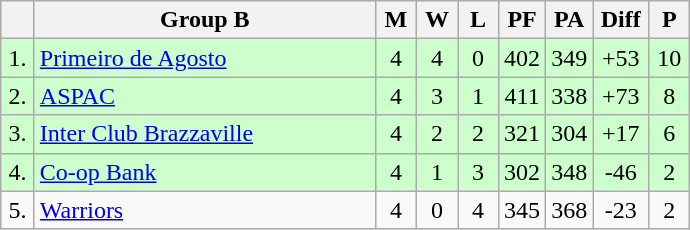<table class="wikitable" style="text-align:center">
<tr>
<th width=15></th>
<th width=220>Group B</th>
<th width=20>M</th>
<th width=20>W</th>
<th width=20>L</th>
<th width=20>PF</th>
<th width=20>PA</th>
<th width=30>Diff</th>
<th width=20>P</th>
</tr>
<tr style="background: #ccffcc;">
<td>1.</td>
<td align=left> <a href='#'>Primeiro de Agosto</a></td>
<td>4</td>
<td>4</td>
<td>0</td>
<td>402</td>
<td>349</td>
<td>+53</td>
<td>10</td>
</tr>
<tr style="background: #ccffcc;">
<td>2.</td>
<td align=left> <a href='#'>ASPAC</a></td>
<td>4</td>
<td>3</td>
<td>1</td>
<td>411</td>
<td>338</td>
<td>+73</td>
<td>8</td>
</tr>
<tr style="background: #ccffcc;">
<td>3.</td>
<td align=left> <a href='#'>Inter Club Brazzaville</a></td>
<td>4</td>
<td>2</td>
<td>2</td>
<td>321</td>
<td>304</td>
<td>+17</td>
<td>6</td>
</tr>
<tr style="background: #ccffcc;">
<td>4.</td>
<td align=left> <a href='#'>Co-op Bank</a></td>
<td>4</td>
<td>1</td>
<td>3</td>
<td>302</td>
<td>348</td>
<td>-46</td>
<td>2</td>
</tr>
<tr>
<td>5.</td>
<td align=left> <a href='#'>Warriors</a></td>
<td>4</td>
<td>0</td>
<td>4</td>
<td>345</td>
<td>368</td>
<td>-23</td>
<td>2</td>
</tr>
</table>
